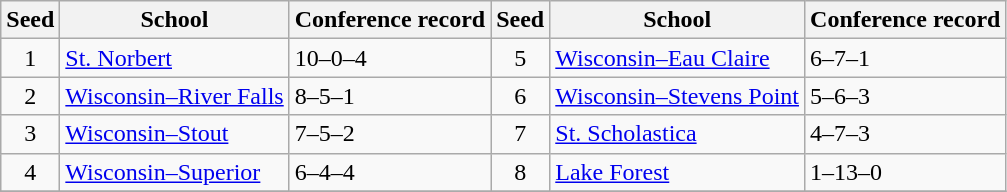<table class="wikitable">
<tr>
<th>Seed</th>
<th>School</th>
<th>Conference record</th>
<th>Seed</th>
<th>School</th>
<th>Conference record</th>
</tr>
<tr>
<td align=center>1</td>
<td><a href='#'>St. Norbert</a></td>
<td>10–0–4</td>
<td align=center>5</td>
<td><a href='#'>Wisconsin–Eau Claire</a></td>
<td>6–7–1</td>
</tr>
<tr>
<td align=center>2</td>
<td><a href='#'>Wisconsin–River Falls</a></td>
<td>8–5–1</td>
<td align=center>6</td>
<td><a href='#'>Wisconsin–Stevens Point</a></td>
<td>5–6–3</td>
</tr>
<tr>
<td align=center>3</td>
<td><a href='#'>Wisconsin–Stout</a></td>
<td>7–5–2</td>
<td align=center>7</td>
<td><a href='#'>St. Scholastica</a></td>
<td>4–7–3</td>
</tr>
<tr>
<td align=center>4</td>
<td><a href='#'>Wisconsin–Superior</a></td>
<td>6–4–4</td>
<td align=center>8</td>
<td><a href='#'>Lake Forest</a></td>
<td>1–13–0</td>
</tr>
<tr>
</tr>
</table>
